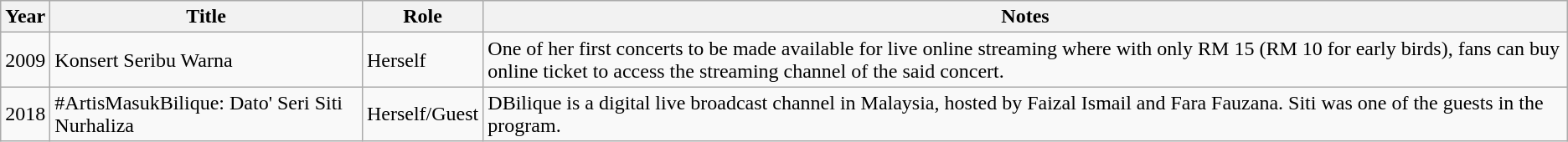<table class="wikitable">
<tr>
<th>Year</th>
<th>Title</th>
<th>Role</th>
<th>Notes</th>
</tr>
<tr>
<td>2009</td>
<td>Konsert Seribu Warna</td>
<td>Herself</td>
<td>One of her first concerts to be made available for live online streaming where with only RM 15 (RM 10 for early birds), fans can buy online ticket to access the streaming channel of the said concert.</td>
</tr>
<tr>
<td>2018</td>
<td>#ArtisMasukBilique: Dato' Seri Siti Nurhaliza</td>
<td>Herself/Guest</td>
<td>DBilique is a digital live broadcast channel in Malaysia, hosted by Faizal Ismail and Fara Fauzana. Siti was one of the guests in the program.</td>
</tr>
</table>
